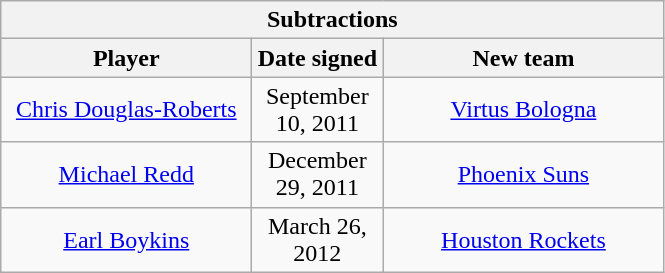<table class="wikitable" style="text-align:center">
<tr>
<th colspan=3>Subtractions</th>
</tr>
<tr>
<th style="width:160px">Player</th>
<th style="width:80px">Date signed</th>
<th style="width:180px">New team</th>
</tr>
<tr>
<td><a href='#'>Chris Douglas-Roberts</a></td>
<td>September 10, 2011</td>
<td><a href='#'>Virtus Bologna</a> </td>
</tr>
<tr>
<td><a href='#'>Michael Redd</a></td>
<td>December 29, 2011</td>
<td><a href='#'>Phoenix Suns</a></td>
</tr>
<tr>
<td><a href='#'>Earl Boykins</a></td>
<td>March 26, 2012</td>
<td><a href='#'>Houston Rockets</a></td>
</tr>
</table>
